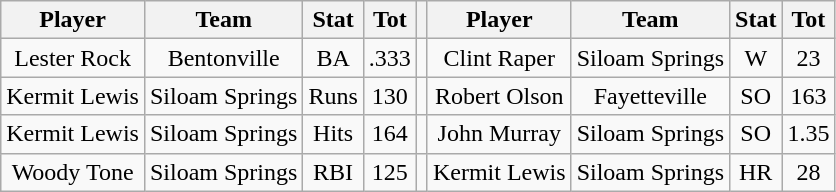<table class="wikitable" style="text-align:center">
<tr>
<th>Player</th>
<th>Team</th>
<th>Stat</th>
<th>Tot</th>
<th></th>
<th>Player</th>
<th>Team</th>
<th>Stat</th>
<th>Tot</th>
</tr>
<tr>
<td>Lester Rock</td>
<td>Bentonville</td>
<td>BA</td>
<td>.333</td>
<td></td>
<td>Clint Raper</td>
<td>Siloam Springs</td>
<td>W</td>
<td>23</td>
</tr>
<tr>
<td>Kermit Lewis</td>
<td>Siloam Springs</td>
<td>Runs</td>
<td>130</td>
<td></td>
<td>Robert Olson</td>
<td>Fayetteville</td>
<td>SO</td>
<td>163</td>
</tr>
<tr>
<td>Kermit Lewis</td>
<td>Siloam Springs</td>
<td>Hits</td>
<td>164</td>
<td></td>
<td>John Murray</td>
<td>Siloam Springs</td>
<td>SO</td>
<td>1.35</td>
</tr>
<tr>
<td>Woody Tone</td>
<td>Siloam Springs</td>
<td>RBI</td>
<td>125</td>
<td></td>
<td>Kermit Lewis</td>
<td>Siloam Springs</td>
<td>HR</td>
<td>28</td>
</tr>
</table>
